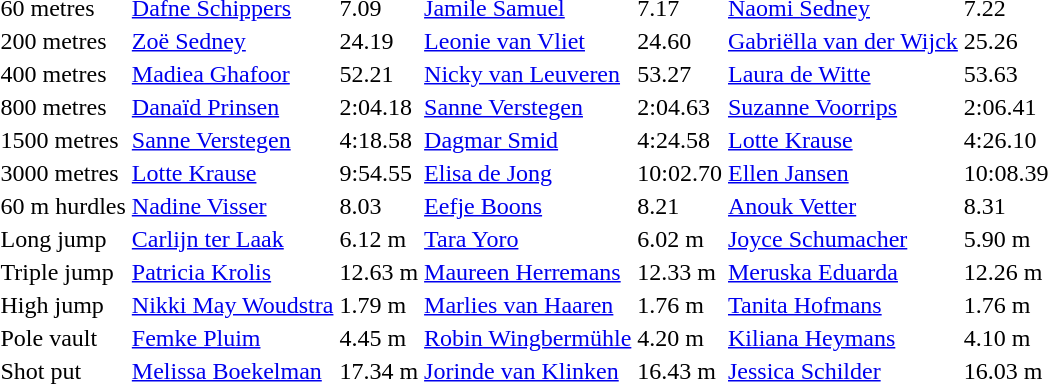<table>
<tr>
<td>60 metres</td>
<td><a href='#'>Dafne Schippers</a></td>
<td>7.09</td>
<td><a href='#'>Jamile Samuel</a></td>
<td>7.17</td>
<td><a href='#'>Naomi Sedney</a></td>
<td>7.22</td>
</tr>
<tr>
<td>200 metres</td>
<td><a href='#'>Zoë Sedney</a></td>
<td>24.19</td>
<td><a href='#'>Leonie van Vliet</a></td>
<td>24.60</td>
<td><a href='#'>Gabriëlla van der Wijck</a></td>
<td>25.26</td>
</tr>
<tr>
<td>400 metres</td>
<td><a href='#'>Madiea Ghafoor</a></td>
<td>52.21</td>
<td><a href='#'>Nicky van Leuveren</a></td>
<td>53.27</td>
<td><a href='#'>Laura de Witte</a></td>
<td>53.63</td>
</tr>
<tr>
<td>800 metres</td>
<td><a href='#'>Danaïd Prinsen</a></td>
<td>2:04.18</td>
<td><a href='#'>Sanne Verstegen</a></td>
<td>2:04.63</td>
<td><a href='#'>Suzanne Voorrips</a></td>
<td>2:06.41</td>
</tr>
<tr>
<td>1500 metres</td>
<td><a href='#'>Sanne Verstegen</a></td>
<td>4:18.58</td>
<td><a href='#'>Dagmar Smid</a></td>
<td>4:24.58</td>
<td><a href='#'>Lotte Krause</a></td>
<td>4:26.10</td>
</tr>
<tr>
<td>3000 metres</td>
<td><a href='#'>Lotte Krause</a></td>
<td>9:54.55</td>
<td><a href='#'>Elisa de Jong</a></td>
<td>10:02.70</td>
<td><a href='#'>Ellen Jansen</a></td>
<td>10:08.39</td>
</tr>
<tr>
<td>60 m hurdles</td>
<td><a href='#'>Nadine Visser</a></td>
<td>8.03</td>
<td><a href='#'>Eefje Boons</a></td>
<td>8.21</td>
<td><a href='#'>Anouk Vetter</a></td>
<td>8.31</td>
</tr>
<tr>
<td>Long jump</td>
<td><a href='#'>Carlijn ter Laak</a></td>
<td>6.12 m</td>
<td><a href='#'>Tara Yoro</a></td>
<td>6.02 m</td>
<td><a href='#'>Joyce Schumacher</a></td>
<td>5.90 m</td>
</tr>
<tr>
<td>Triple jump</td>
<td><a href='#'>Patricia Krolis</a></td>
<td>12.63 m</td>
<td><a href='#'>Maureen Herremans</a></td>
<td>12.33 m</td>
<td><a href='#'>Meruska Eduarda</a></td>
<td>12.26 m</td>
</tr>
<tr>
<td>High jump</td>
<td><a href='#'>Nikki May Woudstra</a></td>
<td>1.79 m</td>
<td><a href='#'>Marlies van Haaren</a></td>
<td>1.76 m</td>
<td><a href='#'>Tanita Hofmans</a></td>
<td>1.76 m</td>
</tr>
<tr>
<td>Pole vault</td>
<td><a href='#'>Femke Pluim</a></td>
<td>4.45 m</td>
<td><a href='#'>Robin Wingbermühle</a></td>
<td>4.20 m</td>
<td><a href='#'>Kiliana Heymans</a></td>
<td>4.10 m</td>
</tr>
<tr>
<td>Shot put</td>
<td><a href='#'>Melissa Boekelman</a></td>
<td>17.34 m</td>
<td><a href='#'>Jorinde van Klinken</a></td>
<td>16.43 m</td>
<td><a href='#'>Jessica Schilder</a></td>
<td>16.03 m</td>
</tr>
</table>
